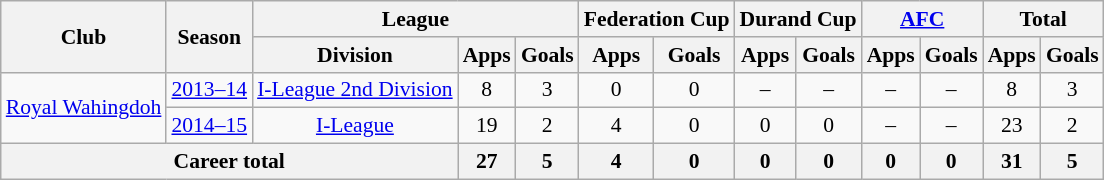<table class="wikitable" style="font-size:90%; text-align:center;">
<tr>
<th rowspan="2">Club</th>
<th rowspan="2">Season</th>
<th colspan="3">League</th>
<th colspan="2">Federation Cup</th>
<th colspan="2">Durand Cup</th>
<th colspan="2"><a href='#'>AFC</a></th>
<th colspan="2">Total</th>
</tr>
<tr>
<th>Division</th>
<th>Apps</th>
<th>Goals</th>
<th>Apps</th>
<th>Goals</th>
<th>Apps</th>
<th>Goals</th>
<th>Apps</th>
<th>Goals</th>
<th>Apps</th>
<th>Goals</th>
</tr>
<tr>
<td rowspan="2"><a href='#'>Royal Wahingdoh</a></td>
<td><a href='#'>2013–14</a>   </td>
<td><a href='#'>I-League 2nd Division</a></td>
<td>8</td>
<td>3</td>
<td>0</td>
<td>0</td>
<td>–</td>
<td>–</td>
<td>–</td>
<td>–</td>
<td>8</td>
<td>3</td>
</tr>
<tr>
<td><a href='#'>2014–15</a></td>
<td><a href='#'>I-League</a></td>
<td>19</td>
<td>2</td>
<td>4</td>
<td>0</td>
<td>0</td>
<td>0</td>
<td>–</td>
<td>–</td>
<td>23</td>
<td>2</td>
</tr>
<tr>
<th colspan="3">Career total</th>
<th>27</th>
<th>5</th>
<th>4</th>
<th>0</th>
<th>0</th>
<th>0</th>
<th>0</th>
<th>0</th>
<th>31</th>
<th>5</th>
</tr>
</table>
